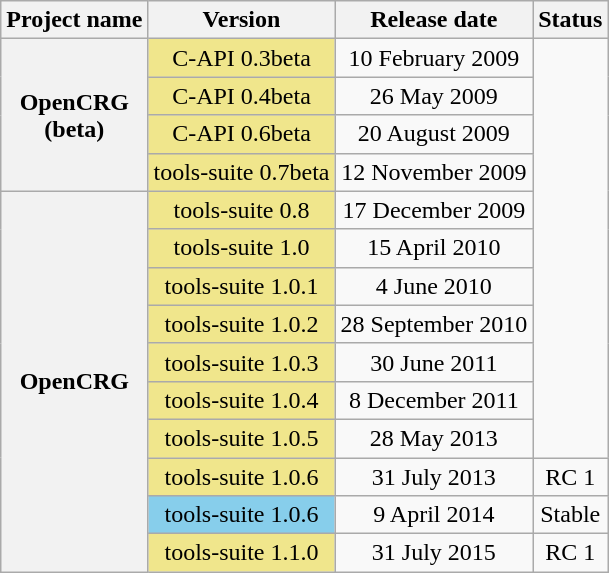<table class="wikitable" style="text-align:center" border="1">
<tr>
<th>Project name</th>
<th>Version</th>
<th>Release date</th>
<th>Status</th>
</tr>
<tr>
<th rowspan="4">OpenCRG<br>(beta)</th>
<td style="background:Khaki;">C-API 0.3beta</td>
<td>10 February 2009</td>
</tr>
<tr>
<td style="background:Khaki;">C-API 0.4beta</td>
<td>26 May 2009</td>
</tr>
<tr>
<td style="background:Khaki;">C-API 0.6beta</td>
<td>20 August 2009</td>
</tr>
<tr>
<td style="background:Khaki;">tools-suite 0.7beta</td>
<td>12 November 2009</td>
</tr>
<tr>
<th rowspan="10">OpenCRG</th>
<td style="background:Khaki;">tools-suite 0.8</td>
<td>17 December 2009</td>
</tr>
<tr>
<td style="background:Khaki;">tools-suite 1.0</td>
<td>15 April 2010</td>
</tr>
<tr>
<td style="background:Khaki;">tools-suite 1.0.1</td>
<td>4 June 2010</td>
</tr>
<tr>
<td style="background:Khaki;">tools-suite 1.0.2</td>
<td>28 September 2010</td>
</tr>
<tr>
<td style="background:Khaki;">tools-suite 1.0.3</td>
<td>30 June 2011</td>
</tr>
<tr>
<td style="background:Khaki;">tools-suite 1.0.4</td>
<td>8 December 2011</td>
</tr>
<tr>
<td style="background:Khaki;">tools-suite 1.0.5</td>
<td>28 May 2013</td>
</tr>
<tr>
<td style="background:Khaki;">tools-suite 1.0.6</td>
<td>31 July 2013</td>
<td>RC 1</td>
</tr>
<tr>
<td style="background:SkyBlue;">tools-suite 1.0.6</td>
<td>9 April 2014</td>
<td>Stable</td>
</tr>
<tr>
<td style="background:Khaki;">tools-suite 1.1.0</td>
<td>31 July 2015</td>
<td>RC 1</td>
</tr>
</table>
